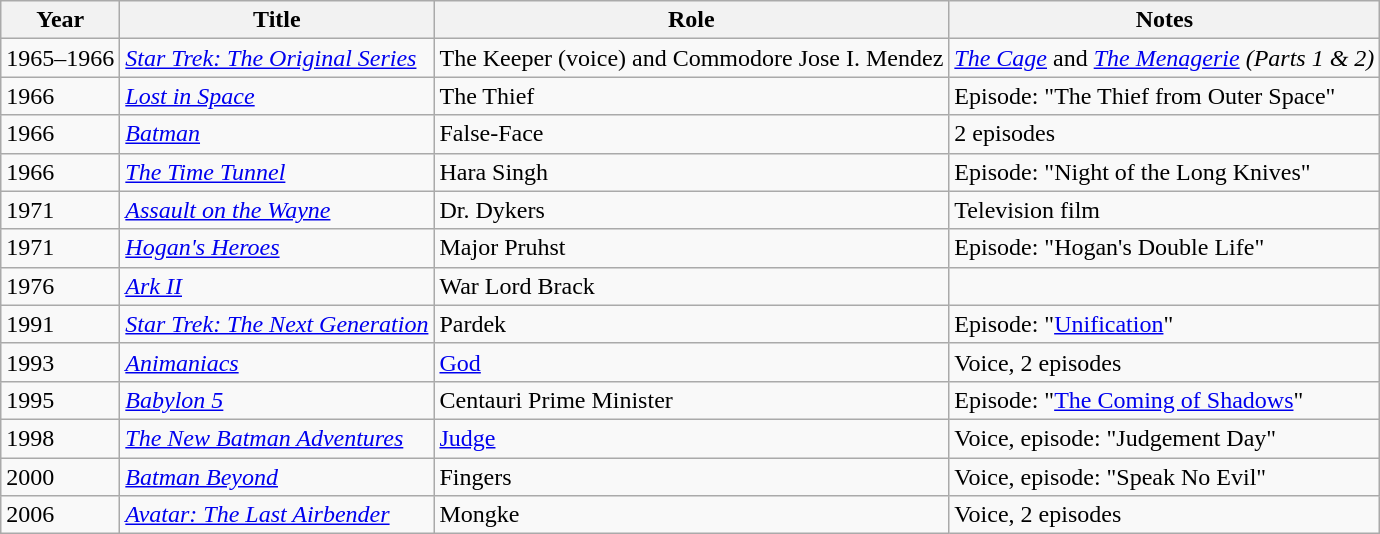<table class="wikitable">
<tr>
<th>Year</th>
<th>Title</th>
<th>Role</th>
<th>Notes</th>
</tr>
<tr>
<td>1965–1966</td>
<td><em><a href='#'>Star Trek: The Original Series</a></em></td>
<td>The Keeper (voice) and Commodore Jose I. Mendez</td>
<td><em><a href='#'>The Cage</a></em> and <em><a href='#'>The Menagerie</a> (Parts 1 & 2)</em></td>
</tr>
<tr>
<td>1966</td>
<td><em><a href='#'>Lost in Space</a></em></td>
<td>The Thief</td>
<td>Episode: "The Thief from Outer Space"</td>
</tr>
<tr>
<td>1966</td>
<td><em><a href='#'>Batman</a></em></td>
<td>False-Face</td>
<td>2 episodes</td>
</tr>
<tr>
<td>1966</td>
<td><em><a href='#'>The Time Tunnel</a></em></td>
<td>Hara Singh</td>
<td>Episode: "Night of the Long Knives"</td>
</tr>
<tr>
<td>1971</td>
<td><em><a href='#'>Assault on the Wayne</a></em></td>
<td>Dr. Dykers</td>
<td>Television film</td>
</tr>
<tr>
<td>1971</td>
<td><em><a href='#'>Hogan's Heroes</a></em></td>
<td>Major Pruhst</td>
<td>Episode: "Hogan's Double Life"</td>
</tr>
<tr>
<td>1976</td>
<td><em><a href='#'>Ark II</a></em></td>
<td>War Lord Brack</td>
<td></td>
</tr>
<tr>
<td>1991</td>
<td><em><a href='#'>Star Trek: The Next Generation</a></em></td>
<td>Pardek</td>
<td>Episode: "<a href='#'>Unification</a>"</td>
</tr>
<tr>
<td>1993</td>
<td><em><a href='#'>Animaniacs</a></em></td>
<td><a href='#'>God</a></td>
<td>Voice, 2 episodes</td>
</tr>
<tr>
<td>1995</td>
<td><em><a href='#'>Babylon 5</a></em></td>
<td>Centauri Prime Minister</td>
<td>Episode: "<a href='#'>The Coming of Shadows</a>"</td>
</tr>
<tr>
<td>1998</td>
<td><em><a href='#'>The New Batman Adventures</a></em></td>
<td><a href='#'>Judge</a></td>
<td>Voice, episode: "Judgement Day"</td>
</tr>
<tr>
<td>2000</td>
<td><em><a href='#'>Batman Beyond</a></em></td>
<td>Fingers</td>
<td>Voice, episode: "Speak No Evil"</td>
</tr>
<tr>
<td>2006</td>
<td><em><a href='#'>Avatar: The Last Airbender</a></em></td>
<td>Mongke</td>
<td>Voice, 2 episodes</td>
</tr>
</table>
